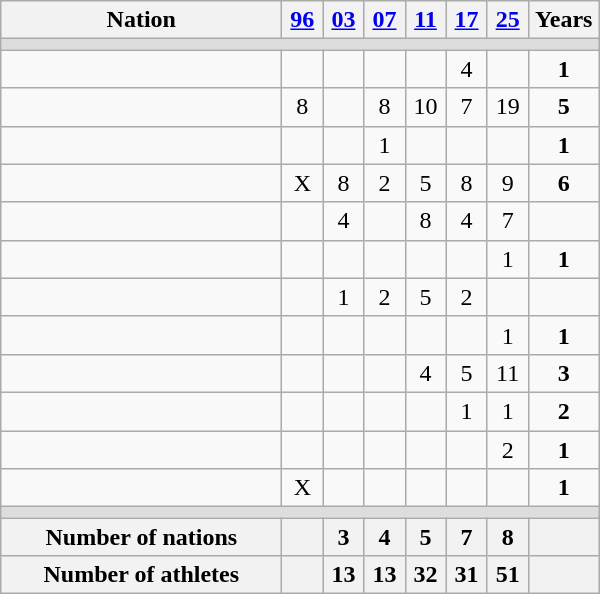<table class=wikitable style="text-align:center">
<tr>
<th width=180>Nation</th>
<th width=20><a href='#'>96</a></th>
<th width=20><a href='#'>03</a></th>
<th width=20><a href='#'>07</a></th>
<th width=20><a href='#'>11</a></th>
<th width=20><a href='#'>17</a></th>
<th width=20><a href='#'>25</a></th>
<th width=40>Years</th>
</tr>
<tr bgcolor=#DDDDDD>
<td colspan=8></td>
</tr>
<tr>
<td align=left></td>
<td></td>
<td></td>
<td></td>
<td></td>
<td>4</td>
<td></td>
<td><strong>1</strong></td>
</tr>
<tr>
<td align=left></td>
<td>8</td>
<td></td>
<td>8</td>
<td>10</td>
<td>7</td>
<td>19</td>
<td><strong>5</strong></td>
</tr>
<tr>
<td align=left></td>
<td></td>
<td></td>
<td>1</td>
<td></td>
<td></td>
<td></td>
<td><strong>1</strong></td>
</tr>
<tr>
<td align=left></td>
<td>X</td>
<td>8</td>
<td>2</td>
<td>5</td>
<td>8</td>
<td>9</td>
<td><strong>6</strong></td>
</tr>
<tr>
<td align=left></td>
<td></td>
<td>4</td>
<td></td>
<td>8</td>
<td>4</td>
<td>7</td>
<td></td>
</tr>
<tr>
<td align=left></td>
<td></td>
<td></td>
<td></td>
<td></td>
<td></td>
<td>1</td>
<td><strong>1</strong></td>
</tr>
<tr>
<td align=left></td>
<td></td>
<td>1</td>
<td>2</td>
<td>5</td>
<td>2</td>
<td></td>
<td></td>
</tr>
<tr>
<td align=left></td>
<td></td>
<td></td>
<td></td>
<td></td>
<td></td>
<td>1</td>
<td><strong>1</strong></td>
</tr>
<tr>
<td align=left></td>
<td></td>
<td></td>
<td></td>
<td>4</td>
<td>5</td>
<td>11</td>
<td><strong>3</strong></td>
</tr>
<tr>
<td align=left></td>
<td></td>
<td></td>
<td></td>
<td></td>
<td>1</td>
<td>1</td>
<td><strong>2</strong></td>
</tr>
<tr>
<td align=left></td>
<td></td>
<td></td>
<td></td>
<td></td>
<td></td>
<td>2</td>
<td><strong>1</strong></td>
</tr>
<tr>
<td align=left></td>
<td>X</td>
<td></td>
<td></td>
<td></td>
<td></td>
<td></td>
<td><strong>1</strong></td>
</tr>
<tr bgcolor=#DDDDDD>
<td colspan=8></td>
</tr>
<tr>
<th>Number of nations</th>
<th></th>
<th>3</th>
<th>4</th>
<th>5</th>
<th>7</th>
<th>8</th>
<th></th>
</tr>
<tr>
<th>Number of athletes</th>
<th></th>
<th>13</th>
<th>13</th>
<th>32</th>
<th>31</th>
<th>51</th>
<th></th>
</tr>
</table>
